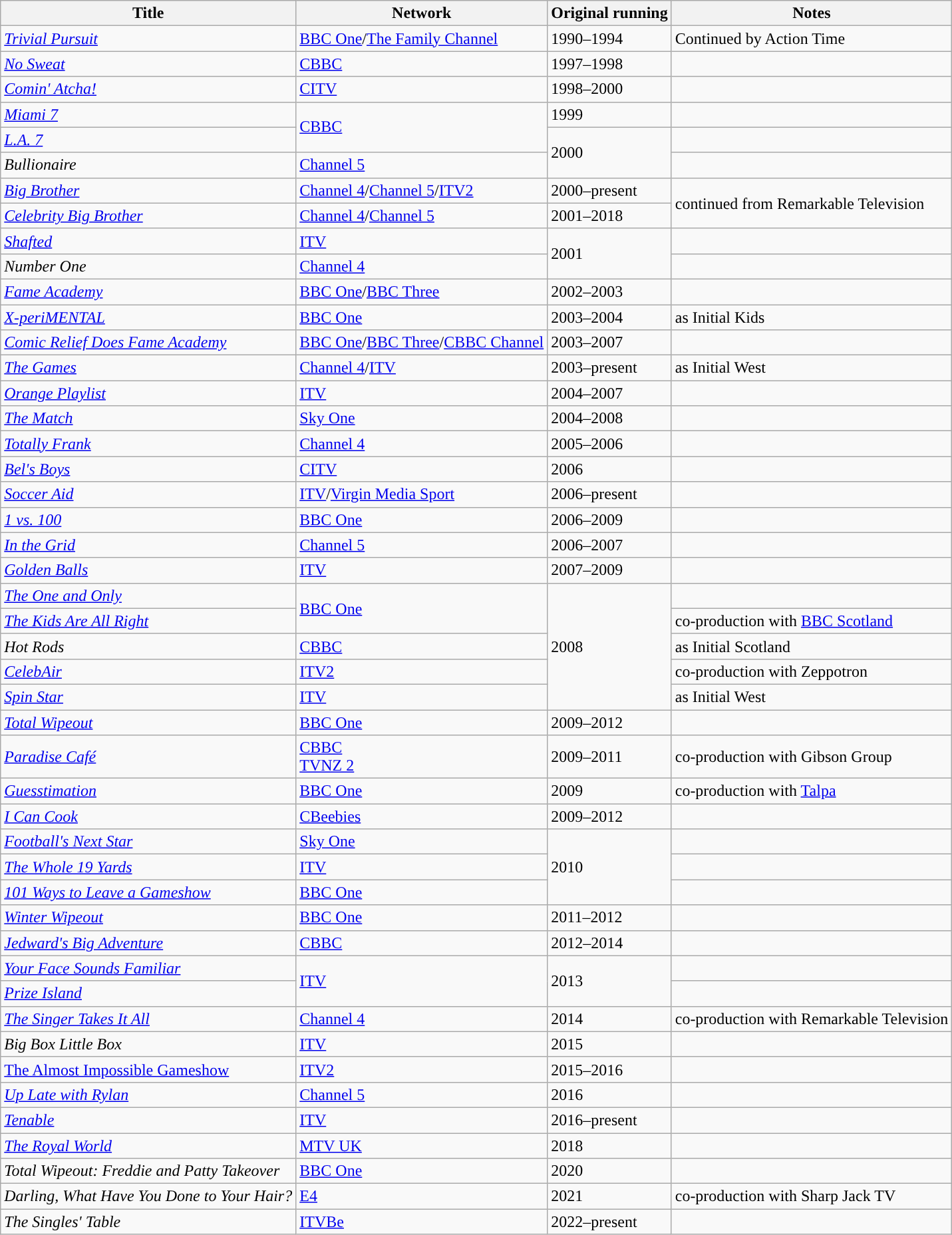<table class="wikitable sortable">
<tr>
<th>Title</th>
<th>Network</th>
<th>Original running</th>
<th>Notes</th>
</tr>
<tr>
<td><em><a href='#'>Trivial Pursuit</a></em></td>
<td><a href='#'>BBC One</a>/<a href='#'>The Family Channel</a></td>
<td>1990–1994</td>
<td>Continued by Action Time</td>
</tr>
<tr>
<td><em><a href='#'>No Sweat</a></em></td>
<td><a href='#'>CBBC</a></td>
<td>1997–1998</td>
<td></td>
</tr>
<tr>
<td><em><a href='#'>Comin' Atcha!</a></em></td>
<td><a href='#'>CITV</a></td>
<td>1998–2000</td>
<td></td>
</tr>
<tr>
<td><em><a href='#'>Miami 7</a></em></td>
<td rowspan="2"><a href='#'>CBBC</a></td>
<td>1999</td>
<td></td>
</tr>
<tr>
<td><em><a href='#'>L.A. 7</a></em></td>
<td rowspan="2">2000</td>
<td></td>
</tr>
<tr>
<td><em>Bullionaire</em></td>
<td><a href='#'>Channel 5</a></td>
<td></td>
</tr>
<tr>
<td><em><a href='#'>Big Brother</a></em></td>
<td><a href='#'>Channel 4</a>/<a href='#'>Channel 5</a>/<a href='#'>ITV2</a></td>
<td>2000–present</td>
<td rowspan="2">continued from Remarkable Television</td>
</tr>
<tr>
<td><em><a href='#'>Celebrity Big Brother</a></em></td>
<td><a href='#'>Channel 4</a>/<a href='#'>Channel 5</a></td>
<td>2001–2018</td>
</tr>
<tr>
<td><em><a href='#'>Shafted</a></em></td>
<td><a href='#'>ITV</a></td>
<td rowspan="2">2001</td>
<td></td>
</tr>
<tr>
<td><em>Number One</em></td>
<td><a href='#'>Channel 4</a></td>
<td></td>
</tr>
<tr>
<td><em><a href='#'>Fame Academy</a></em></td>
<td><a href='#'>BBC One</a>/<a href='#'>BBC Three</a></td>
<td>2002–2003</td>
<td></td>
</tr>
<tr>
<td><em><a href='#'>X-periMENTAL</a></em></td>
<td><a href='#'>BBC One</a></td>
<td>2003–2004</td>
<td>as Initial Kids</td>
</tr>
<tr>
<td><em><a href='#'>Comic Relief Does Fame Academy</a></em></td>
<td><a href='#'>BBC One</a>/<a href='#'>BBC Three</a>/<a href='#'>CBBC Channel</a></td>
<td>2003–2007</td>
<td></td>
</tr>
<tr>
<td><em><a href='#'>The Games</a></em></td>
<td><a href='#'>Channel 4</a>/<a href='#'>ITV</a></td>
<td>2003–present</td>
<td>as Initial West</td>
</tr>
<tr>
<td><em><a href='#'>Orange Playlist</a></em></td>
<td><a href='#'>ITV</a></td>
<td>2004–2007</td>
<td></td>
</tr>
<tr>
<td><em><a href='#'>The Match</a></em></td>
<td><a href='#'>Sky One</a></td>
<td>2004–2008</td>
<td></td>
</tr>
<tr>
<td><em><a href='#'>Totally Frank</a></em></td>
<td><a href='#'>Channel 4</a></td>
<td>2005–2006</td>
<td></td>
</tr>
<tr>
<td><em><a href='#'>Bel's Boys</a></em></td>
<td><a href='#'>CITV</a></td>
<td>2006</td>
<td></td>
</tr>
<tr>
<td><em><a href='#'>Soccer Aid</a></em></td>
<td><a href='#'>ITV</a>/<a href='#'>Virgin Media Sport</a></td>
<td>2006–present</td>
<td></td>
</tr>
<tr>
<td><em><a href='#'>1 vs. 100</a></em></td>
<td><a href='#'>BBC One</a></td>
<td>2006–2009</td>
<td></td>
</tr>
<tr>
<td><em><a href='#'>In the Grid</a></em></td>
<td><a href='#'>Channel 5</a></td>
<td>2006–2007</td>
<td></td>
</tr>
<tr>
<td><em><a href='#'>Golden Balls</a></em></td>
<td><a href='#'>ITV</a></td>
<td>2007–2009</td>
<td></td>
</tr>
<tr>
<td><em><a href='#'>The One and Only</a></em></td>
<td rowspan="2"><a href='#'>BBC One</a></td>
<td rowspan="5">2008</td>
<td></td>
</tr>
<tr>
<td><em><a href='#'>The Kids Are All Right</a></em></td>
<td>co-production with <a href='#'>BBC Scotland</a></td>
</tr>
<tr>
<td><em>Hot Rods</em></td>
<td><a href='#'>CBBC</a></td>
<td>as Initial Scotland</td>
</tr>
<tr>
<td><em><a href='#'>CelebAir</a></em></td>
<td><a href='#'>ITV2</a></td>
<td>co-production with Zeppotron</td>
</tr>
<tr>
<td><em><a href='#'>Spin Star</a></em></td>
<td><a href='#'>ITV</a></td>
<td>as Initial West</td>
</tr>
<tr>
<td><em><a href='#'>Total Wipeout</a></em></td>
<td><a href='#'>BBC One</a></td>
<td>2009–2012</td>
<td></td>
</tr>
<tr>
<td><em><a href='#'>Paradise Café</a></em></td>
<td><a href='#'>CBBC</a><br><a href='#'>TVNZ 2</a></td>
<td>2009–2011</td>
<td>co-production with Gibson Group</td>
</tr>
<tr>
<td><em><a href='#'>Guesstimation</a></em></td>
<td><a href='#'>BBC One</a></td>
<td>2009</td>
<td>co-production with <a href='#'>Talpa</a></td>
</tr>
<tr>
<td><em><a href='#'>I Can Cook</a></em></td>
<td><a href='#'>CBeebies</a></td>
<td>2009–2012</td>
<td></td>
</tr>
<tr>
<td><em><a href='#'>Football's Next Star</a></em></td>
<td><a href='#'>Sky One</a></td>
<td rowspan="3">2010</td>
<td></td>
</tr>
<tr>
<td><em><a href='#'>The Whole 19 Yards</a></em></td>
<td><a href='#'>ITV</a></td>
<td></td>
</tr>
<tr>
<td><em><a href='#'>101 Ways to Leave a Gameshow</a></em></td>
<td><a href='#'>BBC One</a></td>
<td></td>
</tr>
<tr>
<td><em><a href='#'>Winter Wipeout</a></em></td>
<td><a href='#'>BBC One</a></td>
<td>2011–2012</td>
<td></td>
</tr>
<tr>
<td><em><a href='#'>Jedward's Big Adventure</a></em></td>
<td><a href='#'>CBBC</a></td>
<td>2012–2014</td>
<td></td>
</tr>
<tr>
<td><em><a href='#'>Your Face Sounds Familiar</a></em></td>
<td rowspan="2"><a href='#'>ITV</a></td>
<td rowspan="2'">2013</td>
<td></td>
</tr>
<tr>
<td><em><a href='#'>Prize Island</a></em></td>
<td></td>
</tr>
<tr>
<td><em><a href='#'>The Singer Takes It All</a></em></td>
<td><a href='#'>Channel 4</a></td>
<td>2014</td>
<td>co-production with Remarkable Television</td>
</tr>
<tr>
<td><em>Big Box Little Box</em></td>
<td><a href='#'>ITV</a></td>
<td>2015</td>
<td></td>
</tr>
<tr>
<td><a href='#'>The Almost Impossible Gameshow</a></td>
<td><a href='#'>ITV2</a></td>
<td>2015–2016</td>
<td></td>
</tr>
<tr>
<td><em><a href='#'>Up Late with Rylan</a></em></td>
<td><a href='#'>Channel 5</a></td>
<td>2016</td>
<td></td>
</tr>
<tr>
<td><em><a href='#'>Tenable</a></em></td>
<td><a href='#'>ITV</a></td>
<td>2016–present</td>
<td></td>
</tr>
<tr>
<td><em><a href='#'>The Royal World</a></em></td>
<td><a href='#'>MTV UK</a></td>
<td>2018</td>
<td></td>
</tr>
<tr>
<td><em>Total Wipeout: Freddie and Patty Takeover</em></td>
<td><a href='#'>BBC One</a></td>
<td>2020</td>
<td></td>
</tr>
<tr>
<td><em>Darling, What Have You Done to Your Hair?</em></td>
<td><a href='#'>E4</a></td>
<td>2021</td>
<td>co-production with Sharp Jack TV</td>
</tr>
<tr>
<td><em>The Singles' Table</em></td>
<td><a href='#'>ITVBe</a></td>
<td>2022–present</td>
<td></td>
</tr>
</table>
